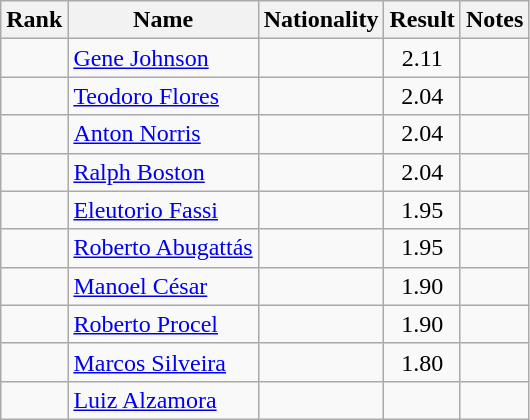<table class="wikitable sortable" style="text-align:center">
<tr>
<th>Rank</th>
<th>Name</th>
<th>Nationality</th>
<th>Result</th>
<th>Notes</th>
</tr>
<tr>
<td></td>
<td align=left><a href='#'>Gene Johnson</a></td>
<td align=left></td>
<td>2.11</td>
<td></td>
</tr>
<tr>
<td></td>
<td align=left><a href='#'>Teodoro Flores</a></td>
<td align=left></td>
<td>2.04</td>
<td></td>
</tr>
<tr>
<td></td>
<td align=left><a href='#'>Anton Norris</a></td>
<td align=left></td>
<td>2.04</td>
<td></td>
</tr>
<tr>
<td></td>
<td align=left><a href='#'>Ralph Boston</a></td>
<td align=left></td>
<td>2.04</td>
<td></td>
</tr>
<tr>
<td></td>
<td align=left><a href='#'>Eleutorio Fassi</a></td>
<td align=left></td>
<td>1.95</td>
<td></td>
</tr>
<tr>
<td></td>
<td align=left><a href='#'>Roberto Abugattás</a></td>
<td align=left></td>
<td>1.95</td>
<td></td>
</tr>
<tr>
<td></td>
<td align=left><a href='#'>Manoel César</a></td>
<td align=left></td>
<td>1.90</td>
<td></td>
</tr>
<tr>
<td></td>
<td align=left><a href='#'>Roberto Procel</a></td>
<td align=left></td>
<td>1.90</td>
<td></td>
</tr>
<tr>
<td></td>
<td align=left><a href='#'>Marcos Silveira</a></td>
<td align=left></td>
<td>1.80</td>
<td></td>
</tr>
<tr>
<td></td>
<td align=left><a href='#'>Luiz Alzamora</a></td>
<td align=left></td>
<td></td>
<td></td>
</tr>
</table>
